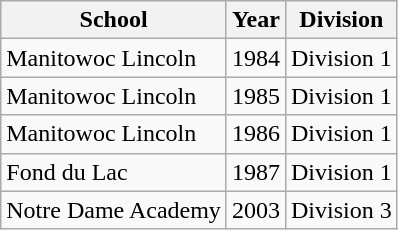<table class="wikitable">
<tr>
<th>School</th>
<th>Year</th>
<th>Division</th>
</tr>
<tr>
<td>Manitowoc Lincoln</td>
<td>1984</td>
<td>Division 1</td>
</tr>
<tr>
<td>Manitowoc Lincoln</td>
<td>1985</td>
<td>Division 1</td>
</tr>
<tr>
<td>Manitowoc Lincoln</td>
<td>1986</td>
<td>Division 1</td>
</tr>
<tr>
<td>Fond du Lac</td>
<td>1987</td>
<td>Division 1</td>
</tr>
<tr>
<td>Notre Dame Academy</td>
<td>2003</td>
<td>Division 3</td>
</tr>
</table>
